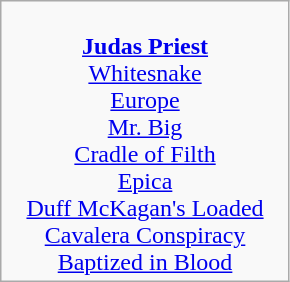<table class="wikitable">
<tr>
<td valign="top" align="center" width=185><br><strong><a href='#'>Judas Priest</a></strong>
<br><a href='#'>Whitesnake</a>
<br><a href='#'>Europe</a>
<br><a href='#'>Mr. Big</a>
<br><a href='#'>Cradle of Filth</a>
<br><a href='#'>Epica</a>
<br><a href='#'>Duff McKagan's Loaded</a>
<br><a href='#'>Cavalera Conspiracy</a>
<br><a href='#'>Baptized in Blood</a></td>
</tr>
</table>
